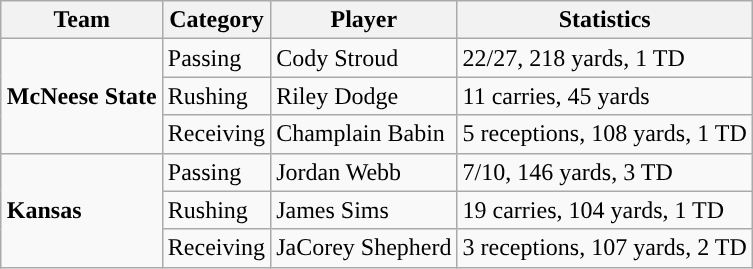<table class="wikitable" style="float: right;">
<tr>
<th>Team</th>
<th>Category</th>
<th>Player</th>
<th>Statistics</th>
</tr>
<tr>
<td rowspan=3><strong>McNeese State</strong></td>
<td>Passing</td>
<td>Cody Stroud</td>
<td>22/27, 218 yards, 1 TD</td>
</tr>
<tr>
<td>Rushing</td>
<td>Riley Dodge</td>
<td>11 carries, 45 yards</td>
</tr>
<tr>
<td>Receiving</td>
<td>Champlain Babin</td>
<td>5 receptions, 108 yards, 1 TD</td>
</tr>
<tr>
<td rowspan=3><strong>Kansas</strong></td>
<td>Passing</td>
<td>Jordan Webb</td>
<td>7/10, 146 yards, 3 TD</td>
</tr>
<tr>
<td>Rushing</td>
<td>James Sims</td>
<td>19 carries, 104 yards, 1 TD</td>
</tr>
<tr>
<td>Receiving</td>
<td>JaCorey Shepherd</td>
<td>3 receptions, 107 yards, 2 TD</td>
</tr>
</table>
